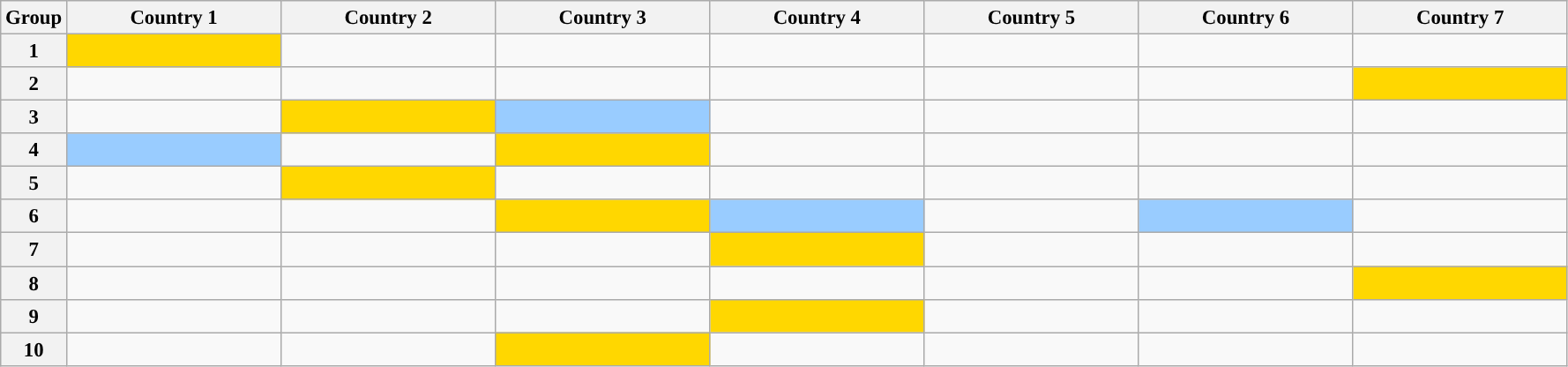<table class="wikitable sortable" style="font-size: 95%;">
<tr>
<th>Group</th>
<th width="155">Country 1</th>
<th width="155">Country 2</th>
<th width="155">Country 3</th>
<th width="155">Country 4</th>
<th width="155">Country 5</th>
<th width="155">Country 6</th>
<th width="155">Country 7</th>
</tr>
<tr>
<th>1</th>
<td bgcolor="gold"></td>
<td></td>
<td></td>
<td></td>
<td></td>
<td></td>
<td></td>
</tr>
<tr>
<th>2</th>
<td></td>
<td></td>
<td></td>
<td></td>
<td></td>
<td></td>
<td bgcolor="gold"></td>
</tr>
<tr>
<th>3<br></th>
<td></td>
<td bgcolor="gold"></td>
<td bgcolor="99CCFF"></td>
<td></td>
<td></td>
<td></td>
<td></td>
</tr>
<tr>
<th>4<br></th>
<td bgcolor="99CCFF"></td>
<td></td>
<td bgcolor="gold"></td>
<td></td>
<td></td>
<td></td>
<td></td>
</tr>
<tr>
<th>5</th>
<td></td>
<td bgcolor="gold"></td>
<td></td>
<td></td>
<td></td>
<td></td>
<td></td>
</tr>
<tr>
<th>6<br></th>
<td></td>
<td></td>
<td bgcolor="gold"></td>
<td bgcolor="99CCFF"></td>
<td></td>
<td bgcolor="99CCFF"></td>
<td></td>
</tr>
<tr>
<th>7</th>
<td></td>
<td></td>
<td></td>
<td bgcolor="gold"></td>
<td></td>
<td></td>
<td></td>
</tr>
<tr>
<th>8</th>
<td></td>
<td></td>
<td></td>
<td></td>
<td></td>
<td></td>
<td bgcolor="gold"></td>
</tr>
<tr>
<th>9</th>
<td></td>
<td></td>
<td></td>
<td bgcolor="gold"></td>
<td></td>
<td></td>
<td></td>
</tr>
<tr>
<th>10</th>
<td></td>
<td></td>
<td bgcolor="gold"></td>
<td></td>
<td></td>
<td></td>
<td></td>
</tr>
</table>
